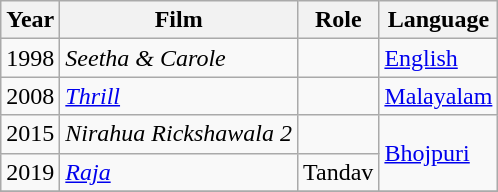<table class="wikitable sortable">
<tr>
<th>Year</th>
<th>Film</th>
<th>Role</th>
<th>Language</th>
</tr>
<tr>
<td>1998</td>
<td><em>Seetha & Carole</em></td>
<td></td>
<td><a href='#'>English</a></td>
</tr>
<tr>
<td>2008</td>
<td><em><a href='#'>Thrill</a></em></td>
<td></td>
<td><a href='#'>Malayalam</a></td>
</tr>
<tr>
<td>2015</td>
<td><em>Nirahua Rickshawala 2</em></td>
<td></td>
<td rowspan="2"><a href='#'>Bhojpuri</a></td>
</tr>
<tr>
<td>2019</td>
<td><a href='#'><em>Raja</em></a></td>
<td>Tandav</td>
</tr>
<tr>
</tr>
</table>
